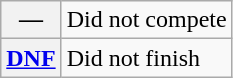<table class="wikitable">
<tr>
<th scope="row">—</th>
<td>Did not compete</td>
</tr>
<tr>
<th scope="row"><a href='#'>DNF</a></th>
<td>Did not finish</td>
</tr>
</table>
